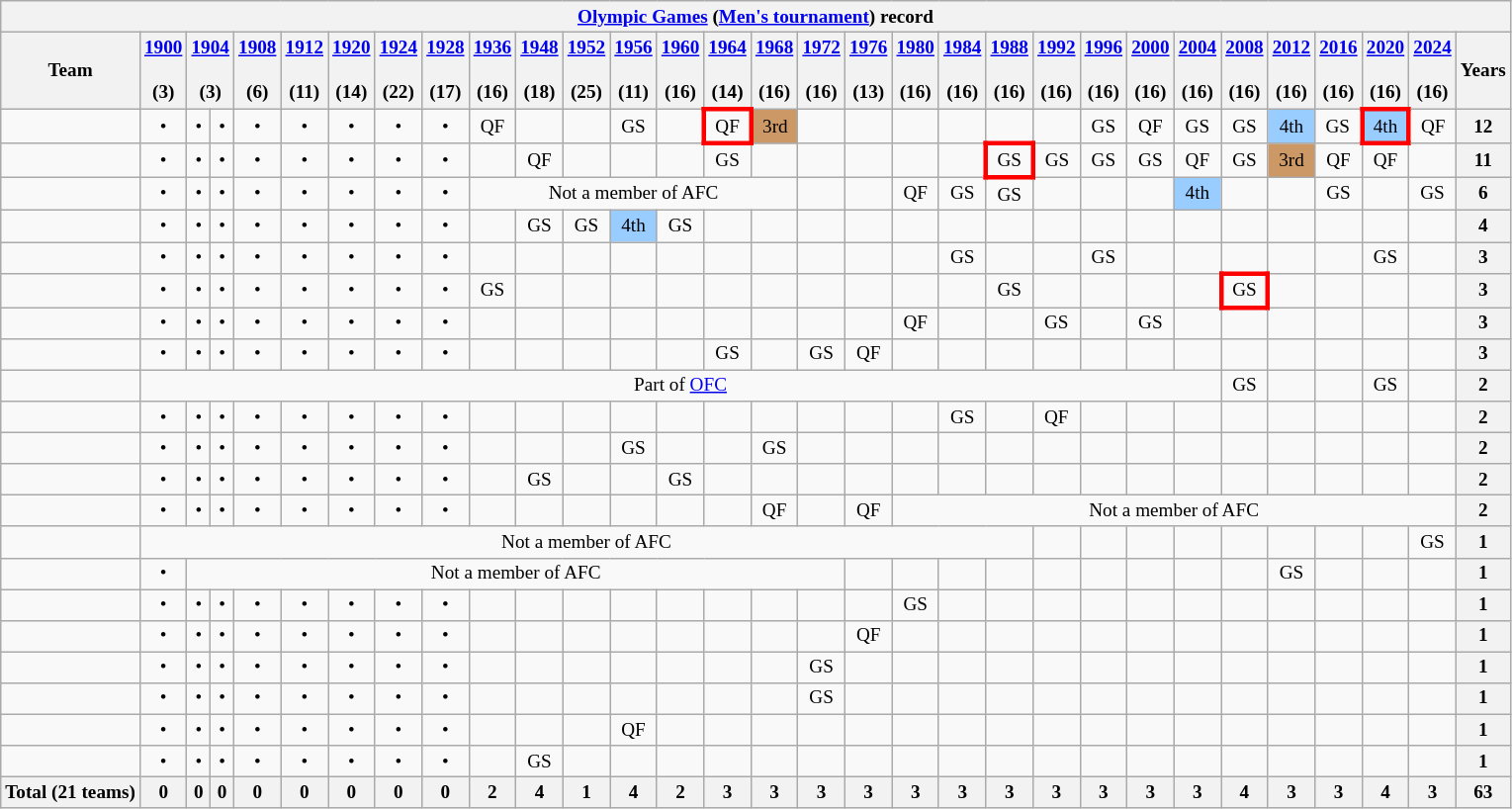<table class="wikitable" style="text-align:center; font-size:80%;">
<tr>
<th colspan=31><a href='#'>Olympic Games</a> (<a href='#'>Men's tournament</a>) record</th>
</tr>
<tr>
<th>Team</th>
<th><a href='#'>1900</a><br><br>(3)</th>
<th colspan="2"><a href='#'>1904</a><br><br>(3)</th>
<th><a href='#'>1908</a><br><br>(6)</th>
<th><a href='#'>1912</a><br><br>(11)</th>
<th><a href='#'>1920</a><br><br>(14)</th>
<th><a href='#'>1924</a><br><br>(22)</th>
<th><a href='#'>1928</a><br><br>(17)</th>
<th><a href='#'>1936</a><br><br>(16)</th>
<th><a href='#'>1948</a><br><br>(18)</th>
<th><a href='#'>1952</a><br><br>(25)</th>
<th><a href='#'>1956</a><br><br>(11)</th>
<th><a href='#'>1960</a><br><br>(16)</th>
<th><a href='#'>1964</a><br><br>(14)</th>
<th><a href='#'>1968</a><br><br>(16)</th>
<th><a href='#'>1972</a><br><br>(16)</th>
<th><a href='#'>1976</a><br><br>(13)</th>
<th><a href='#'>1980</a><br><br>(16)</th>
<th><a href='#'>1984</a><br><br>(16)</th>
<th><a href='#'>1988</a><br><br>(16)</th>
<th><a href='#'>1992</a><br><br>(16)</th>
<th><a href='#'>1996</a><br><br>(16)</th>
<th><a href='#'>2000</a><br><br>(16)</th>
<th><a href='#'>2004</a><br><br>(16)</th>
<th><a href='#'>2008</a><br><br>(16)</th>
<th><a href='#'>2012</a><br><br>(16)</th>
<th><a href='#'>2016</a><br><br>(16)</th>
<th><a href='#'>2020</a><br><br>(16)</th>
<th><a href='#'>2024</a><br><br>(16)</th>
<th>Years</th>
</tr>
<tr>
<td align=left></td>
<td>•</td>
<td>•</td>
<td>•</td>
<td>•</td>
<td>•</td>
<td>•</td>
<td>•</td>
<td>•</td>
<td>QF</td>
<td></td>
<td></td>
<td>GS</td>
<td></td>
<td style="border:3px solid red">QF</td>
<td bgcolor=#cc9966>3rd</td>
<td></td>
<td></td>
<td></td>
<td></td>
<td></td>
<td></td>
<td>GS</td>
<td>QF</td>
<td>GS</td>
<td>GS</td>
<td bgcolor=#9acdff>4th</td>
<td>GS</td>
<td style="border:3px solid red; background:#9acdff;">4th</td>
<td>QF</td>
<th>12</th>
</tr>
<tr>
<td align=left></td>
<td>•</td>
<td>•</td>
<td>•</td>
<td>•</td>
<td>•</td>
<td>•</td>
<td>•</td>
<td>•</td>
<td></td>
<td>QF</td>
<td></td>
<td></td>
<td></td>
<td>GS</td>
<td></td>
<td></td>
<td></td>
<td></td>
<td></td>
<td style="border:3px solid red">GS</td>
<td>GS</td>
<td>GS</td>
<td>GS</td>
<td>QF</td>
<td>GS</td>
<td bgcolor=#cc9966>3rd</td>
<td>QF</td>
<td>QF</td>
<td></td>
<th>11</th>
</tr>
<tr>
<td align=left></td>
<td>•</td>
<td>•</td>
<td>•</td>
<td>•</td>
<td>•</td>
<td>•</td>
<td>•</td>
<td>•</td>
<td colspan=7>Not a member of AFC</td>
<td></td>
<td></td>
<td>QF</td>
<td>GS</td>
<td>GS</td>
<td></td>
<td></td>
<td></td>
<td bgcolor=#9acdff>4th</td>
<td></td>
<td></td>
<td>GS</td>
<td></td>
<td>GS</td>
<th>6</th>
</tr>
<tr>
<td align=left></td>
<td>•</td>
<td>•</td>
<td>•</td>
<td>•</td>
<td>•</td>
<td>•</td>
<td>•</td>
<td>•</td>
<td></td>
<td>GS</td>
<td>GS</td>
<td bgcolor=#9acdff>4th</td>
<td>GS</td>
<td></td>
<td></td>
<td></td>
<td></td>
<td></td>
<td></td>
<td></td>
<td></td>
<td></td>
<td></td>
<td></td>
<td></td>
<td></td>
<td></td>
<td></td>
<td></td>
<th>4</th>
</tr>
<tr>
<td align=left></td>
<td>•</td>
<td>•</td>
<td>•</td>
<td>•</td>
<td>•</td>
<td>•</td>
<td>•</td>
<td>•</td>
<td></td>
<td></td>
<td></td>
<td></td>
<td></td>
<td></td>
<td></td>
<td></td>
<td></td>
<td></td>
<td>GS</td>
<td></td>
<td></td>
<td>GS</td>
<td></td>
<td></td>
<td></td>
<td></td>
<td></td>
<td>GS</td>
<td></td>
<th>3</th>
</tr>
<tr>
<td align=left></td>
<td>•</td>
<td>•</td>
<td>•</td>
<td>•</td>
<td>•</td>
<td>•</td>
<td>•</td>
<td>•</td>
<td>GS</td>
<td></td>
<td></td>
<td></td>
<td></td>
<td></td>
<td></td>
<td></td>
<td></td>
<td></td>
<td></td>
<td>GS</td>
<td></td>
<td></td>
<td></td>
<td></td>
<td style="border:3px solid red">GS</td>
<td></td>
<td></td>
<td></td>
<td></td>
<th>3</th>
</tr>
<tr>
<td align=left></td>
<td>•</td>
<td>•</td>
<td>•</td>
<td>•</td>
<td>•</td>
<td>•</td>
<td>•</td>
<td>•</td>
<td></td>
<td></td>
<td></td>
<td></td>
<td></td>
<td></td>
<td></td>
<td></td>
<td></td>
<td>QF</td>
<td></td>
<td></td>
<td>GS</td>
<td></td>
<td>GS</td>
<td></td>
<td></td>
<td></td>
<td></td>
<td></td>
<td></td>
<th>3</th>
</tr>
<tr>
<td align=left></td>
<td>•</td>
<td>•</td>
<td>•</td>
<td>•</td>
<td>•</td>
<td>•</td>
<td>•</td>
<td>•</td>
<td></td>
<td></td>
<td></td>
<td></td>
<td></td>
<td>GS</td>
<td></td>
<td>GS</td>
<td>QF</td>
<td></td>
<td></td>
<td></td>
<td></td>
<td></td>
<td></td>
<td></td>
<td></td>
<td></td>
<td></td>
<td></td>
<td></td>
<th>3</th>
</tr>
<tr>
<td align=left></td>
<td colspan=24>Part of <a href='#'>OFC</a></td>
<td>GS</td>
<td></td>
<td></td>
<td>GS</td>
<td></td>
<th>2</th>
</tr>
<tr>
<td align=left></td>
<td>•</td>
<td>•</td>
<td>•</td>
<td>•</td>
<td>•</td>
<td>•</td>
<td>•</td>
<td>•</td>
<td></td>
<td></td>
<td></td>
<td></td>
<td></td>
<td></td>
<td></td>
<td></td>
<td></td>
<td></td>
<td>GS</td>
<td></td>
<td>QF</td>
<td></td>
<td></td>
<td></td>
<td></td>
<td></td>
<td></td>
<td></td>
<td></td>
<th>2</th>
</tr>
<tr>
<td align=left></td>
<td>•</td>
<td>•</td>
<td>•</td>
<td>•</td>
<td>•</td>
<td>•</td>
<td>•</td>
<td>•</td>
<td></td>
<td></td>
<td></td>
<td>GS</td>
<td></td>
<td></td>
<td>GS</td>
<td></td>
<td></td>
<td></td>
<td></td>
<td></td>
<td></td>
<td></td>
<td></td>
<td></td>
<td></td>
<td></td>
<td></td>
<td></td>
<td></td>
<th>2</th>
</tr>
<tr>
<td align=left></td>
<td>•</td>
<td>•</td>
<td>•</td>
<td>•</td>
<td>•</td>
<td>•</td>
<td>•</td>
<td>•</td>
<td></td>
<td>GS</td>
<td></td>
<td></td>
<td>GS</td>
<td></td>
<td></td>
<td></td>
<td></td>
<td></td>
<td></td>
<td></td>
<td></td>
<td></td>
<td></td>
<td></td>
<td></td>
<td></td>
<td></td>
<td></td>
<td></td>
<th>2</th>
</tr>
<tr>
<td align=left></td>
<td>•</td>
<td>•</td>
<td>•</td>
<td>•</td>
<td>•</td>
<td>•</td>
<td>•</td>
<td>•</td>
<td></td>
<td></td>
<td></td>
<td></td>
<td></td>
<td></td>
<td>QF</td>
<td></td>
<td>QF</td>
<td colspan=12>Not a member of AFC</td>
<th>2</th>
</tr>
<tr>
<td align=left></td>
<td colspan=20>Not a member of AFC</td>
<td></td>
<td></td>
<td></td>
<td></td>
<td></td>
<td></td>
<td></td>
<td></td>
<td>GS</td>
<th>1</th>
</tr>
<tr>
<td align=left></td>
<td>•</td>
<td colspan=15>Not a member of AFC</td>
<td></td>
<td></td>
<td></td>
<td></td>
<td></td>
<td></td>
<td></td>
<td></td>
<td></td>
<td>GS</td>
<td></td>
<td></td>
<td></td>
<th>1</th>
</tr>
<tr>
<td align=left></td>
<td>•</td>
<td>•</td>
<td>•</td>
<td>•</td>
<td>•</td>
<td>•</td>
<td>•</td>
<td>•</td>
<td></td>
<td></td>
<td></td>
<td></td>
<td></td>
<td></td>
<td></td>
<td></td>
<td></td>
<td>GS</td>
<td></td>
<td></td>
<td></td>
<td></td>
<td></td>
<td></td>
<td></td>
<td></td>
<td></td>
<td></td>
<td></td>
<th>1</th>
</tr>
<tr>
<td align=left></td>
<td>•</td>
<td>•</td>
<td>•</td>
<td>•</td>
<td>•</td>
<td>•</td>
<td>•</td>
<td>•</td>
<td></td>
<td></td>
<td></td>
<td></td>
<td></td>
<td></td>
<td></td>
<td></td>
<td>QF</td>
<td></td>
<td></td>
<td></td>
<td></td>
<td></td>
<td></td>
<td></td>
<td></td>
<td></td>
<td></td>
<td></td>
<td></td>
<th>1</th>
</tr>
<tr>
<td align=left></td>
<td>•</td>
<td>•</td>
<td>•</td>
<td>•</td>
<td>•</td>
<td>•</td>
<td>•</td>
<td>•</td>
<td></td>
<td></td>
<td></td>
<td></td>
<td></td>
<td></td>
<td></td>
<td>GS</td>
<td></td>
<td></td>
<td></td>
<td></td>
<td></td>
<td></td>
<td></td>
<td></td>
<td></td>
<td></td>
<td></td>
<td></td>
<td></td>
<th>1</th>
</tr>
<tr>
<td align=left></td>
<td>•</td>
<td>•</td>
<td>•</td>
<td>•</td>
<td>•</td>
<td>•</td>
<td>•</td>
<td>•</td>
<td></td>
<td></td>
<td></td>
<td></td>
<td></td>
<td></td>
<td></td>
<td>GS</td>
<td></td>
<td></td>
<td></td>
<td></td>
<td></td>
<td></td>
<td></td>
<td></td>
<td></td>
<td></td>
<td></td>
<td></td>
<td></td>
<th>1</th>
</tr>
<tr>
<td align=left></td>
<td>•</td>
<td>•</td>
<td>•</td>
<td>•</td>
<td>•</td>
<td>•</td>
<td>•</td>
<td>•</td>
<td></td>
<td></td>
<td></td>
<td>QF</td>
<td></td>
<td></td>
<td></td>
<td></td>
<td></td>
<td></td>
<td></td>
<td></td>
<td></td>
<td></td>
<td></td>
<td></td>
<td></td>
<td></td>
<td></td>
<td></td>
<td></td>
<th>1</th>
</tr>
<tr>
<td align=left></td>
<td>•</td>
<td>•</td>
<td>•</td>
<td>•</td>
<td>•</td>
<td>•</td>
<td>•</td>
<td>•</td>
<td></td>
<td>GS</td>
<td></td>
<td></td>
<td></td>
<td></td>
<td></td>
<td></td>
<td></td>
<td></td>
<td></td>
<td></td>
<td></td>
<td></td>
<td></td>
<td></td>
<td></td>
<td></td>
<td></td>
<td></td>
<td></td>
<th>1</th>
</tr>
<tr>
<th align=left>Total (21 teams)</th>
<th>0</th>
<th>0</th>
<th>0</th>
<th>0</th>
<th>0</th>
<th>0</th>
<th>0</th>
<th>0</th>
<th>2</th>
<th>4</th>
<th>1</th>
<th>4</th>
<th>2</th>
<th>3</th>
<th>3</th>
<th>3</th>
<th>3</th>
<th>3</th>
<th>3</th>
<th>3</th>
<th>3</th>
<th>3</th>
<th>3</th>
<th>3</th>
<th>4</th>
<th>3</th>
<th>3</th>
<th>4</th>
<th>3</th>
<th>63</th>
</tr>
</table>
